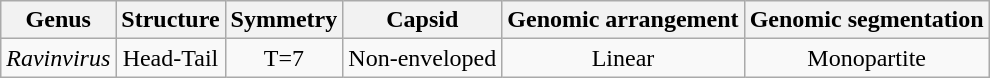<table class="wikitable sortable" style="text-align:center">
<tr>
<th>Genus</th>
<th>Structure</th>
<th>Symmetry</th>
<th>Capsid</th>
<th>Genomic arrangement</th>
<th>Genomic segmentation</th>
</tr>
<tr>
<td><em>Ravinvirus</em></td>
<td>Head-Tail</td>
<td>T=7</td>
<td>Non-enveloped</td>
<td>Linear</td>
<td>Monopartite</td>
</tr>
</table>
